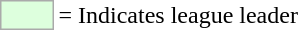<table>
<tr>
<td style="background:#DDFFDD; border:1px solid #aaa; width:2em;"></td>
<td>= Indicates league leader</td>
</tr>
</table>
